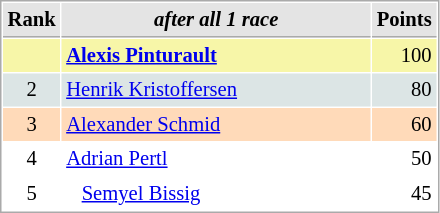<table cellspacing="1" cellpadding="3" style="border:1px solid #aaa; font-size:86%;">
<tr style="background:#e4e4e4;">
<th style="border-bottom:1px solid #aaa; width:10px;">Rank</th>
<th style="border-bottom:1px solid #aaa; width:200px; white-space:nowrap;"><em>after all 1 race</em></th>
<th style="border-bottom:1px solid #aaa; width:20px;">Points</th>
</tr>
<tr style="background:#f7f6a8;">
<td style="text-align:center;"></td>
<td> <strong><a href='#'>Alexis Pinturault</a></strong></td>
<td align="right">100</td>
</tr>
<tr style="background:#dce5e5;">
<td style="text-align:center;">2</td>
<td> <a href='#'>Henrik Kristoffersen</a></td>
<td align="right">80</td>
</tr>
<tr style="background:#ffdab9;">
<td style="text-align:center;">3</td>
<td> <a href='#'>Alexander Schmid</a></td>
<td align="right">60</td>
</tr>
<tr>
<td style="text-align:center;">4</td>
<td> <a href='#'>Adrian Pertl</a></td>
<td align="right">50</td>
</tr>
<tr>
<td style="text-align:center;">5</td>
<td>   <a href='#'>Semyel Bissig</a></td>
<td align="right">45</td>
</tr>
</table>
